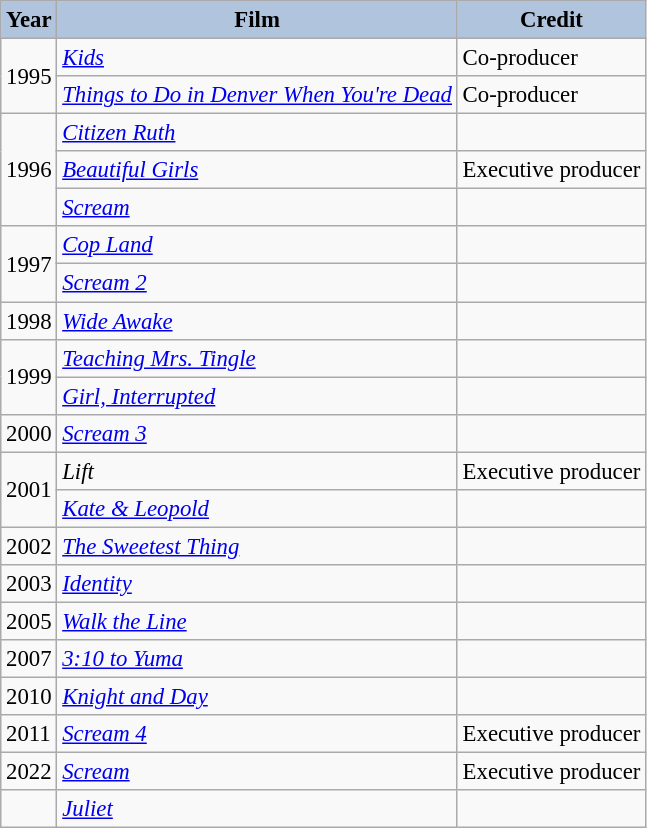<table class="wikitable" style="font-size:95%;">
<tr>
<th style="background:#B0C4DE;">Year</th>
<th style="background:#B0C4DE;">Film</th>
<th style="background:#B0C4DE;">Credit</th>
</tr>
<tr>
<td rowspan=2>1995</td>
<td><em><a href='#'>Kids</a></em></td>
<td>Co-producer</td>
</tr>
<tr>
<td><em><a href='#'>Things to Do in Denver When You're Dead</a></em></td>
<td>Co-producer</td>
</tr>
<tr>
<td rowspan=3>1996</td>
<td><em><a href='#'>Citizen Ruth</a></em></td>
<td></td>
</tr>
<tr>
<td><em><a href='#'>Beautiful Girls</a></em></td>
<td>Executive producer</td>
</tr>
<tr>
<td><em><a href='#'>Scream</a></em></td>
<td></td>
</tr>
<tr>
<td rowspan=2>1997</td>
<td><em><a href='#'>Cop Land</a></em></td>
<td></td>
</tr>
<tr>
<td><em><a href='#'>Scream 2</a></em></td>
<td></td>
</tr>
<tr>
<td>1998</td>
<td><em><a href='#'>Wide Awake</a></em></td>
<td></td>
</tr>
<tr>
<td rowspan=2>1999</td>
<td><em><a href='#'>Teaching Mrs. Tingle</a></em></td>
<td></td>
</tr>
<tr>
<td><em><a href='#'>Girl, Interrupted</a></em></td>
<td></td>
</tr>
<tr>
<td>2000</td>
<td><em><a href='#'>Scream 3</a></em></td>
<td></td>
</tr>
<tr>
<td rowspan=2>2001</td>
<td><em>Lift</em></td>
<td>Executive producer</td>
</tr>
<tr>
<td><em><a href='#'>Kate & Leopold</a></em></td>
<td></td>
</tr>
<tr>
<td>2002</td>
<td><em><a href='#'>The Sweetest Thing</a></em></td>
<td></td>
</tr>
<tr>
<td>2003</td>
<td><em><a href='#'>Identity</a></em></td>
<td></td>
</tr>
<tr>
<td>2005</td>
<td><em><a href='#'>Walk the Line</a></em></td>
<td></td>
</tr>
<tr>
<td>2007</td>
<td><em><a href='#'>3:10 to Yuma</a></em></td>
<td></td>
</tr>
<tr>
<td>2010</td>
<td><em><a href='#'>Knight and Day</a></em></td>
<td></td>
</tr>
<tr>
<td>2011</td>
<td><em><a href='#'>Scream 4</a></em></td>
<td>Executive producer</td>
</tr>
<tr>
<td>2022</td>
<td><em><a href='#'>Scream</a></em></td>
<td>Executive producer</td>
</tr>
<tr>
<td></td>
<td><em><a href='#'>Juliet</a></em></td>
<td></td>
</tr>
</table>
